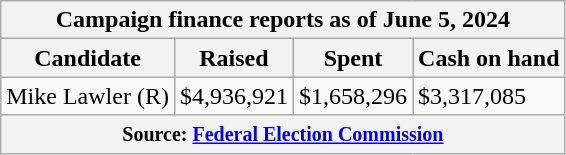<table class="wikitable sortable">
<tr>
<th colspan=4>Campaign finance reports as of June 5, 2024</th>
</tr>
<tr style="text-align:center;">
<th>Candidate</th>
<th>Raised</th>
<th>Spent</th>
<th>Cash on hand</th>
</tr>
<tr>
<td>Mike Lawler (R)</td>
<td>$4,936,921</td>
<td>$1,658,296</td>
<td>$3,317,085</td>
</tr>
<tr>
<th colspan="4"><small>Source: <a href='#'>Federal Election Commission</a></small></th>
</tr>
</table>
